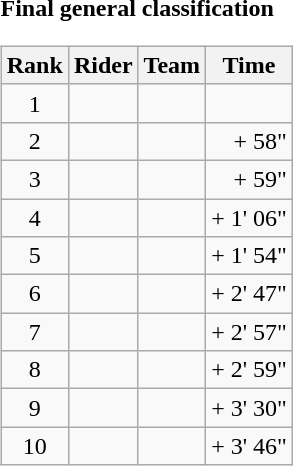<table>
<tr>
<td><strong>Final general classification</strong><br><table class="wikitable">
<tr>
<th scope="col">Rank</th>
<th scope="col">Rider</th>
<th scope="col">Team</th>
<th scope="col">Time</th>
</tr>
<tr>
<td style="text-align:center;">1</td>
<td></td>
<td></td>
<td style="text-align:right;"></td>
</tr>
<tr>
<td style="text-align:center;">2</td>
<td></td>
<td></td>
<td style="text-align:right;">+ 58"</td>
</tr>
<tr>
<td style="text-align:center;">3</td>
<td></td>
<td></td>
<td style="text-align:right;">+ 59"</td>
</tr>
<tr>
<td style="text-align:center;">4</td>
<td></td>
<td></td>
<td style="text-align:right;">+ 1' 06"</td>
</tr>
<tr>
<td style="text-align:center;">5</td>
<td></td>
<td></td>
<td style="text-align:right;">+ 1' 54"</td>
</tr>
<tr>
<td style="text-align:center;">6</td>
<td></td>
<td></td>
<td style="text-align:right;">+ 2' 47"</td>
</tr>
<tr>
<td style="text-align:center;">7</td>
<td></td>
<td></td>
<td style="text-align:right;">+ 2' 57"</td>
</tr>
<tr>
<td style="text-align:center;">8</td>
<td></td>
<td></td>
<td style="text-align:right;">+ 2' 59"</td>
</tr>
<tr>
<td style="text-align:center;">9</td>
<td></td>
<td></td>
<td style="text-align:right;">+ 3' 30"</td>
</tr>
<tr>
<td style="text-align:center;">10</td>
<td></td>
<td></td>
<td style="text-align:right;">+ 3' 46"</td>
</tr>
</table>
</td>
</tr>
</table>
